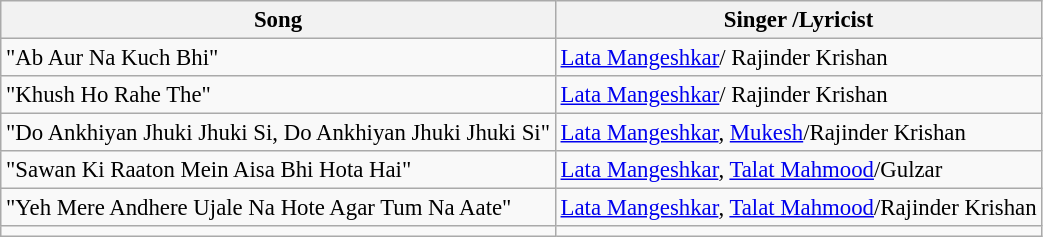<table class="wikitable" style="font-size:95%;">
<tr>
<th>Song</th>
<th>Singer /Lyricist</th>
</tr>
<tr>
<td>"Ab Aur Na Kuch Bhi"</td>
<td><a href='#'>Lata Mangeshkar</a>/ Rajinder Krishan</td>
</tr>
<tr>
<td>"Khush Ho Rahe The"</td>
<td><a href='#'>Lata Mangeshkar</a>/ Rajinder Krishan</td>
</tr>
<tr>
<td>"Do Ankhiyan Jhuki Jhuki Si, Do Ankhiyan Jhuki Jhuki Si"</td>
<td><a href='#'>Lata Mangeshkar</a>, <a href='#'>Mukesh</a>/Rajinder Krishan</td>
</tr>
<tr>
<td>"Sawan Ki Raaton Mein Aisa Bhi Hota Hai"</td>
<td><a href='#'>Lata Mangeshkar</a>, <a href='#'>Talat Mahmood</a>/Gulzar</td>
</tr>
<tr>
<td>"Yeh Mere Andhere Ujale Na Hote Agar Tum Na Aate"</td>
<td><a href='#'>Lata Mangeshkar</a>, <a href='#'>Talat Mahmood</a>/Rajinder Krishan</td>
</tr>
<tr>
<td></td>
<td></td>
</tr>
</table>
